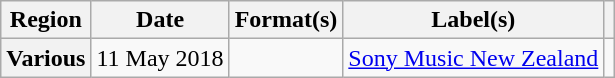<table class="wikitable plainrowheaders">
<tr>
<th scope="col">Region</th>
<th scope="col">Date</th>
<th scope="col">Format(s)</th>
<th scope="col">Label(s)</th>
<th scope="col"></th>
</tr>
<tr>
<th scope="row">Various</th>
<td>11 May 2018</td>
<td></td>
<td><a href='#'>Sony Music New Zealand</a></td>
<td align="center"></td>
</tr>
</table>
